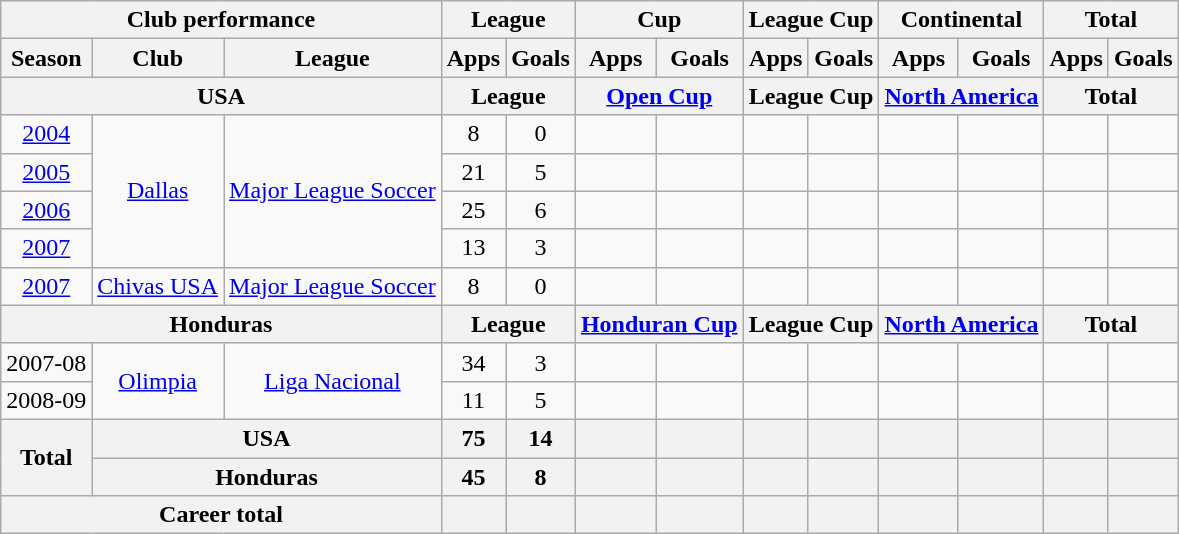<table class="wikitable" style="text-align:center">
<tr>
<th colspan=3>Club performance</th>
<th colspan=2>League</th>
<th colspan=2>Cup</th>
<th colspan=2>League Cup</th>
<th colspan=2>Continental</th>
<th colspan=2>Total</th>
</tr>
<tr>
<th>Season</th>
<th>Club</th>
<th>League</th>
<th>Apps</th>
<th>Goals</th>
<th>Apps</th>
<th>Goals</th>
<th>Apps</th>
<th>Goals</th>
<th>Apps</th>
<th>Goals</th>
<th>Apps</th>
<th>Goals</th>
</tr>
<tr>
<th colspan=3>USA</th>
<th colspan=2>League</th>
<th colspan=2><a href='#'>Open Cup</a></th>
<th colspan=2>League Cup</th>
<th colspan=2><a href='#'>North America</a></th>
<th colspan=2>Total</th>
</tr>
<tr>
<td><a href='#'>2004</a></td>
<td rowspan="4"><a href='#'>Dallas</a></td>
<td rowspan="4"><a href='#'>Major League Soccer</a></td>
<td>8</td>
<td>0</td>
<td></td>
<td></td>
<td></td>
<td></td>
<td></td>
<td></td>
<td></td>
<td></td>
</tr>
<tr>
<td><a href='#'>2005</a></td>
<td>21</td>
<td>5</td>
<td></td>
<td></td>
<td></td>
<td></td>
<td></td>
<td></td>
<td></td>
<td></td>
</tr>
<tr>
<td><a href='#'>2006</a></td>
<td>25</td>
<td>6</td>
<td></td>
<td></td>
<td></td>
<td></td>
<td></td>
<td></td>
<td></td>
<td></td>
</tr>
<tr>
<td><a href='#'>2007</a></td>
<td>13</td>
<td>3</td>
<td></td>
<td></td>
<td></td>
<td></td>
<td></td>
<td></td>
<td></td>
<td></td>
</tr>
<tr>
<td><a href='#'>2007</a></td>
<td><a href='#'>Chivas USA</a></td>
<td><a href='#'>Major League Soccer</a></td>
<td>8</td>
<td>0</td>
<td></td>
<td></td>
<td></td>
<td></td>
<td></td>
<td></td>
<td></td>
<td></td>
</tr>
<tr>
<th colspan=3>Honduras</th>
<th colspan=2>League</th>
<th colspan=2><a href='#'>Honduran Cup</a></th>
<th colspan=2>League Cup</th>
<th colspan=2><a href='#'>North America</a></th>
<th colspan=2>Total</th>
</tr>
<tr>
<td>2007-08</td>
<td rowspan="2"><a href='#'>Olimpia</a></td>
<td rowspan="2"><a href='#'>Liga Nacional</a></td>
<td>34</td>
<td>3</td>
<td></td>
<td></td>
<td></td>
<td></td>
<td></td>
<td></td>
<td></td>
<td></td>
</tr>
<tr>
<td>2008-09</td>
<td>11</td>
<td>5</td>
<td></td>
<td></td>
<td></td>
<td></td>
<td></td>
<td></td>
<td></td>
<td></td>
</tr>
<tr>
<th rowspan=2>Total</th>
<th colspan=2>USA</th>
<th>75</th>
<th>14</th>
<th></th>
<th></th>
<th></th>
<th></th>
<th></th>
<th></th>
<th></th>
<th></th>
</tr>
<tr>
<th colspan=2>Honduras</th>
<th>45</th>
<th>8</th>
<th></th>
<th></th>
<th></th>
<th></th>
<th></th>
<th></th>
<th></th>
<th></th>
</tr>
<tr>
<th colspan=3>Career total</th>
<th></th>
<th></th>
<th></th>
<th></th>
<th></th>
<th></th>
<th></th>
<th></th>
<th></th>
<th></th>
</tr>
</table>
